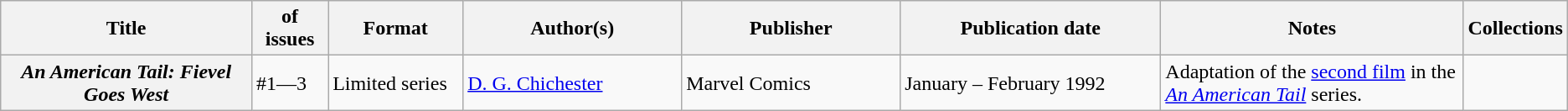<table class="wikitable">
<tr>
<th>Title</th>
<th style="width:40pt"> of issues</th>
<th style="width:75pt">Format</th>
<th style="width:125pt">Author(s)</th>
<th style="width:125pt">Publisher</th>
<th style="width:150pt">Publication date</th>
<th style="width:175pt">Notes</th>
<th>Collections</th>
</tr>
<tr>
<th><em>An American Tail: Fievel Goes West</em></th>
<td>#1—3</td>
<td>Limited series</td>
<td><a href='#'>D. G. Chichester</a></td>
<td>Marvel Comics</td>
<td>January – February 1992</td>
<td>Adaptation of the <a href='#'>second film</a> in the <em><a href='#'>An American Tail</a></em> series.</td>
<td></td>
</tr>
</table>
